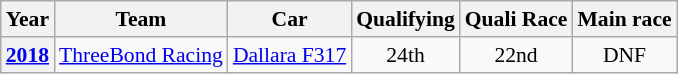<table class="wikitable" style="text-align:center; font-size:90%">
<tr>
<th>Year</th>
<th>Team</th>
<th>Car</th>
<th>Qualifying</th>
<th>Quali Race</th>
<th>Main race</th>
</tr>
<tr>
<th><a href='#'>2018</a></th>
<td align="left" nowrap> <a href='#'>ThreeBond Racing</a></td>
<td align="left" nowrap><a href='#'>Dallara F317</a></td>
<td>24th</td>
<td>22nd</td>
<td>DNF</td>
</tr>
</table>
